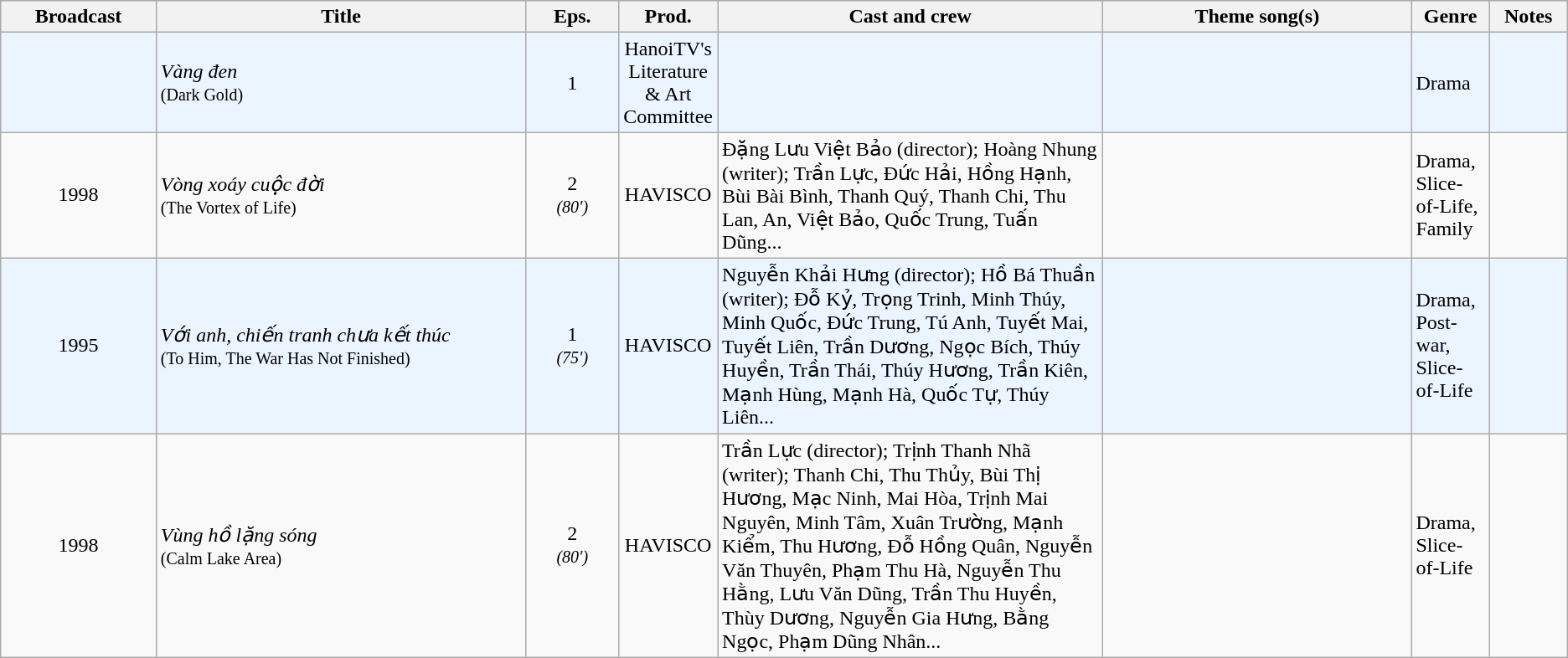<table class="wikitable sortable">
<tr>
<th style="width:10%;">Broadcast</th>
<th style="width:24%;">Title</th>
<th style="width:6%;">Eps.</th>
<th style="width:5%;">Prod.</th>
<th style="width:25%;">Cast and crew</th>
<th style="width:20%;">Theme song(s)</th>
<th style="width:5%;">Genre</th>
<th style="width:5%;">Notes</th>
</tr>
<tr ---- bgcolor="#ebf5ff">
<td style="text-align:center;"></td>
<td><em>Vàng đen</em> <br><small>(Dark Gold)</small></td>
<td style="text-align:center;">1</td>
<td style="text-align:center;">HanoiTV's Literature & Art Committee</td>
<td></td>
<td></td>
<td>Drama</td>
<td></td>
</tr>
<tr>
<td style="text-align:center;">1998 <br></td>
<td><em>Vòng xoáy cuộc đời</em> <br><small>(The Vortex of Life)</small></td>
<td style="text-align:center;">2<br><small><em>(80′)</em></small></td>
<td style="text-align:center;">HAVISCO</td>
<td>Đặng Lưu Việt Bảo (director); Hoàng Nhung (writer); Trần Lực, Đức Hải, Hồng Hạnh, Bùi Bài Bình, Thanh Quý, Thanh Chi, Thu Lan, An, Việt Bảo, Quốc Trung, Tuấn Dũng...</td>
<td></td>
<td>Drama, Slice-of-Life, Family</td>
<td></td>
</tr>
<tr ---- bgcolor="#ebf5ff">
<td style="text-align:center;">1995<br></td>
<td><em>Với anh, chiến tranh chưa kết thúc</em> <br><small>(To Him, The War Has Not Finished)</small></td>
<td style="text-align:center;">1<br><small><em>(75′)</em></small></td>
<td style="text-align:center;">HAVISCO</td>
<td>Nguyễn Khải Hưng (director); Hồ Bá Thuần (writer); Đỗ Kỷ, Trọng Trinh, Minh Thúy, Minh Quốc, Đức Trung, Tú Anh, Tuyết Mai, Tuyết Liên, Trần Dương, Ngọc Bích, Thúy Huyền, Trần Thái, Thúy Hương, Trần Kiên, Mạnh Hùng, Mạnh Hà, Quốc Tự, Thúy Liên...</td>
<td></td>
<td>Drama, Post-war, Slice-of-Life</td>
<td></td>
</tr>
<tr>
<td style="text-align:center;">1998<br></td>
<td><em>Vùng hồ lặng sóng</em> <br><small>(Calm Lake Area)</small></td>
<td style="text-align:center;">2<br><small><em>(80′)</em></small></td>
<td style="text-align:center;">HAVISCO</td>
<td>Trần Lực (director); Trịnh Thanh Nhã (writer); Thanh Chi, Thu Thủy, Bùi Thị Hương, Mạc Ninh, Mai Hòa, Trịnh Mai Nguyên, Minh Tâm, Xuân Trường, Mạnh Kiểm, Thu Hương, Đỗ Hồng Quân, Nguyễn Văn Thuyên, Phạm Thu Hà, Nguyễn Thu Hằng, Lưu Văn Dũng, Trần Thu Huyền, Thùy Dương, Nguyễn Gia Hưng, Bằng Ngọc, Phạm Dũng Nhân...</td>
<td></td>
<td>Drama, Slice-of-Life</td>
<td></td>
</tr>
</table>
